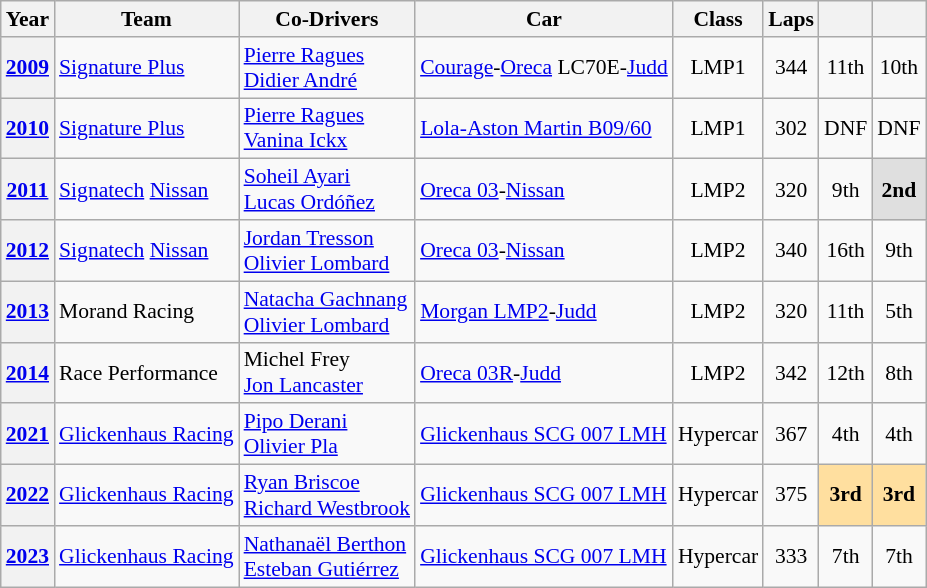<table class="wikitable" style="text-align:center; font-size:90%">
<tr>
<th>Year</th>
<th>Team</th>
<th>Co-Drivers</th>
<th>Car</th>
<th>Class</th>
<th>Laps</th>
<th></th>
<th></th>
</tr>
<tr>
<th><a href='#'>2009</a></th>
<td align="left"> <a href='#'>Signature Plus</a></td>
<td align="left"> <a href='#'>Pierre Ragues</a><br> <a href='#'>Didier André</a></td>
<td align="left"><a href='#'>Courage</a>-<a href='#'>Oreca</a> LC70E-<a href='#'>Judd</a></td>
<td>LMP1</td>
<td>344</td>
<td>11th</td>
<td>10th</td>
</tr>
<tr>
<th><a href='#'>2010</a></th>
<td align="left"> <a href='#'>Signature Plus</a></td>
<td align="left"> <a href='#'>Pierre Ragues</a><br> <a href='#'>Vanina Ickx</a></td>
<td align="left"><a href='#'>Lola-Aston Martin B09/60</a></td>
<td>LMP1</td>
<td>302</td>
<td>DNF</td>
<td>DNF</td>
</tr>
<tr>
<th><a href='#'>2011</a></th>
<td align="left"> <a href='#'>Signatech</a> <a href='#'>Nissan</a></td>
<td align="left"> <a href='#'>Soheil Ayari</a><br> <a href='#'>Lucas Ordóñez</a></td>
<td align="left"><a href='#'>Oreca 03</a>-<a href='#'>Nissan</a></td>
<td>LMP2</td>
<td>320</td>
<td>9th</td>
<td style="background:#DFDFDF;"><strong>2nd</strong></td>
</tr>
<tr>
<th><a href='#'>2012</a></th>
<td align="left"> <a href='#'>Signatech</a> <a href='#'>Nissan</a></td>
<td align="left"> <a href='#'>Jordan Tresson</a><br> <a href='#'>Olivier Lombard</a></td>
<td align="left"><a href='#'>Oreca 03</a>-<a href='#'>Nissan</a></td>
<td>LMP2</td>
<td>340</td>
<td>16th</td>
<td>9th</td>
</tr>
<tr>
<th><a href='#'>2013</a></th>
<td align="left"> Morand Racing</td>
<td align="left"> <a href='#'>Natacha Gachnang</a><br> <a href='#'>Olivier Lombard</a></td>
<td align="left"><a href='#'>Morgan LMP2</a>-<a href='#'>Judd</a></td>
<td>LMP2</td>
<td>320</td>
<td>11th</td>
<td>5th</td>
</tr>
<tr>
<th><a href='#'>2014</a></th>
<td align="left"> Race Performance</td>
<td align="left"> Michel Frey<br> <a href='#'>Jon Lancaster</a></td>
<td align="left"><a href='#'>Oreca 03R</a>-<a href='#'>Judd</a></td>
<td>LMP2</td>
<td>342</td>
<td>12th</td>
<td>8th</td>
</tr>
<tr>
<th><a href='#'>2021</a></th>
<td align="left"> <a href='#'>Glickenhaus Racing</a></td>
<td align="left"> <a href='#'>Pipo Derani</a><br> <a href='#'>Olivier Pla</a></td>
<td align="left"><a href='#'>Glickenhaus SCG 007 LMH</a></td>
<td>Hypercar</td>
<td>367</td>
<td>4th</td>
<td>4th</td>
</tr>
<tr>
<th><a href='#'>2022</a></th>
<td align="left"> <a href='#'>Glickenhaus Racing</a></td>
<td align="left"> <a href='#'>Ryan Briscoe</a><br> <a href='#'>Richard Westbrook</a></td>
<td align="left"><a href='#'>Glickenhaus SCG 007 LMH</a></td>
<td>Hypercar</td>
<td>375</td>
<td style="background:#FFDF9F;"><strong>3rd</strong></td>
<td style="background:#FFDF9F;"><strong>3rd</strong></td>
</tr>
<tr>
<th><a href='#'>2023</a></th>
<td align="left"> <a href='#'>Glickenhaus Racing</a></td>
<td align="left"> <a href='#'>Nathanaël Berthon</a><br> <a href='#'>Esteban Gutiérrez</a></td>
<td align="left"><a href='#'>Glickenhaus SCG 007 LMH</a></td>
<td>Hypercar</td>
<td>333</td>
<td>7th</td>
<td>7th</td>
</tr>
</table>
